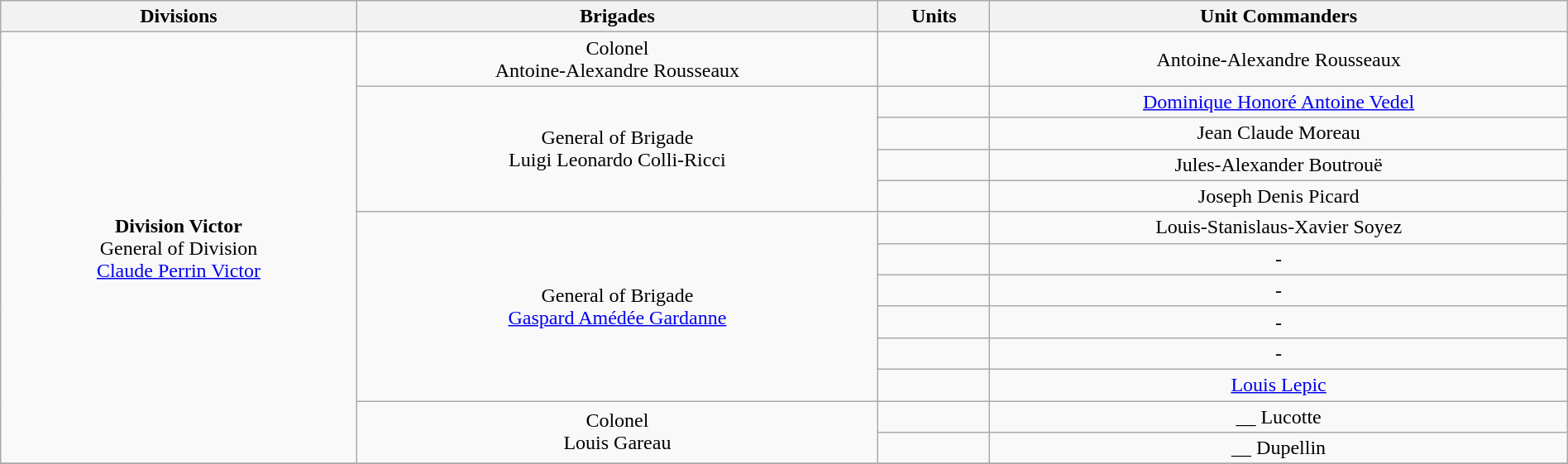<table class="wikitable" style="text-align:center; width:100%;">
<tr>
<th>Divisions</th>
<th>Brigades</th>
<th>Units</th>
<th>Unit Commanders</th>
</tr>
<tr>
<td ROWSPAN=13><strong>Division Victor</strong><br>General of Division<br><a href='#'>Claude Perrin Victor</a></td>
<td ROWSPAN=1>Colonel<br>Antoine-Alexandre Rousseaux</td>
<td> </td>
<td>Antoine-Alexandre Rousseaux</td>
</tr>
<tr>
<td ROWSPAN=4>General of Brigade<br>Luigi Leonardo Colli-Ricci</td>
<td> </td>
<td><a href='#'>Dominique Honoré Antoine Vedel</a></td>
</tr>
<tr>
<td> </td>
<td>Jean Claude Moreau</td>
</tr>
<tr>
<td> </td>
<td>Jules-Alexander Boutrouë</td>
</tr>
<tr>
<td> </td>
<td>Joseph Denis Picard</td>
</tr>
<tr>
<td ROWSPAN=6>General of Brigade<br><a href='#'>Gaspard Amédée Gardanne</a></td>
<td> </td>
<td>Louis-Stanislaus-Xavier Soyez</td>
</tr>
<tr>
<td> </td>
<td>-</td>
</tr>
<tr>
<td> </td>
<td>-</td>
</tr>
<tr>
<td> </td>
<td>-</td>
</tr>
<tr>
<td> </td>
<td>-</td>
</tr>
<tr>
<td> </td>
<td><a href='#'>Louis Lepic</a></td>
</tr>
<tr>
<td ROWSPAN=2>Colonel<br>Louis Gareau</td>
<td> </td>
<td>__ Lucotte</td>
</tr>
<tr>
<td> </td>
<td>__ Dupellin</td>
</tr>
<tr>
</tr>
</table>
